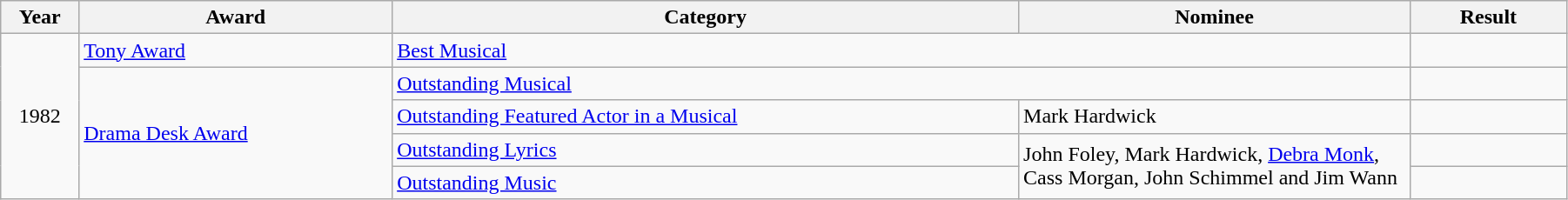<table class="wikitable" width="95%">
<tr>
<th width="5%">Year</th>
<th width="20%">Award</th>
<th width="40%">Category</th>
<th width="25%">Nominee</th>
<th width="10%">Result</th>
</tr>
<tr>
<td rowspan="5" align="center">1982</td>
<td><a href='#'>Tony Award</a></td>
<td colspan="2"><a href='#'>Best Musical</a></td>
<td></td>
</tr>
<tr>
<td rowspan="4"><a href='#'>Drama Desk Award</a></td>
<td colspan="2"><a href='#'>Outstanding Musical</a></td>
<td></td>
</tr>
<tr>
<td><a href='#'>Outstanding Featured Actor in a Musical</a></td>
<td>Mark Hardwick</td>
<td></td>
</tr>
<tr>
<td><a href='#'>Outstanding Lyrics</a></td>
<td rowspan="2">John Foley, Mark Hardwick, <a href='#'>Debra Monk</a>, Cass Morgan, John Schimmel and Jim Wann</td>
<td></td>
</tr>
<tr>
<td><a href='#'>Outstanding Music</a></td>
<td></td>
</tr>
</table>
